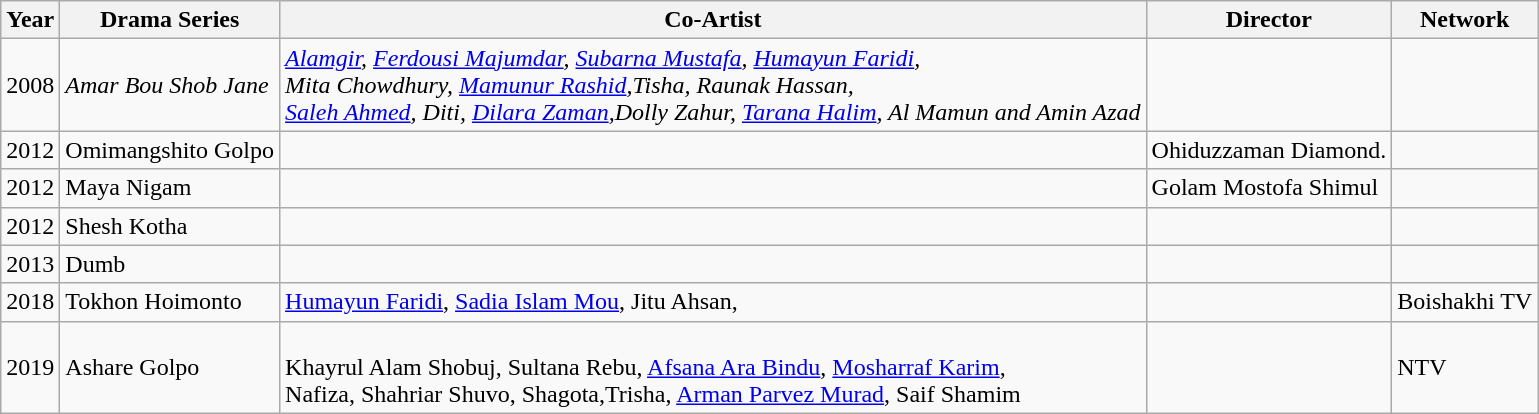<table class="wikitable">
<tr>
<th>Year</th>
<th>Drama Series</th>
<th>Co-Artist</th>
<th>Director</th>
<th>Network</th>
</tr>
<tr>
<td>2008</td>
<td><em>Amar Bou Shob Jane</em></td>
<td><em><a href='#'>Alamgir</a>, <a href='#'>Ferdousi Majumdar</a>, <a href='#'>Subarna Mustafa</a>, <a href='#'>Humayun Faridi</a>,</em><br><em>Mita Chowdhury, <a href='#'>Mamunur Rashid</a>,Tisha, Raunak Hassan,</em><br><em><a href='#'>Saleh Ahmed</a>, Diti, <a href='#'>Dilara Zaman</a>,Dolly Zahur, <a href='#'>Tarana Halim</a>, Al Mamun and Amin Azad</em></td>
<td></td>
<td></td>
</tr>
<tr>
<td>2012</td>
<td>Omimangshito Golpo</td>
<td></td>
<td>Ohiduzzaman Diamond.</td>
<td></td>
</tr>
<tr>
<td>2012</td>
<td>Maya Nigam</td>
<td></td>
<td>Golam Mostofa Shimul</td>
<td></td>
</tr>
<tr>
<td>2012</td>
<td>Shesh Kotha</td>
<td></td>
<td></td>
<td></td>
</tr>
<tr>
<td>2013</td>
<td>Dumb</td>
<td></td>
<td></td>
<td></td>
</tr>
<tr>
<td>2018</td>
<td>Tokhon Hoimonto</td>
<td><a href='#'>Humayun Faridi</a>, <a href='#'>Sadia Islam Mou</a>, Jitu Ahsan,</td>
<td></td>
<td>Boishakhi TV</td>
</tr>
<tr>
<td>2019</td>
<td>Ashare Golpo</td>
<td><br>Khayrul Alam Shobuj, Sultana Rebu, <a href='#'>Afsana Ara Bindu</a>, <a href='#'>Mosharraf Karim</a>,<br>Nafiza,
Shahriar Shuvo, Shagota,Trisha, <a href='#'>Arman Parvez Murad</a>, Saif Shamim</td>
<td></td>
<td>NTV</td>
</tr>
</table>
